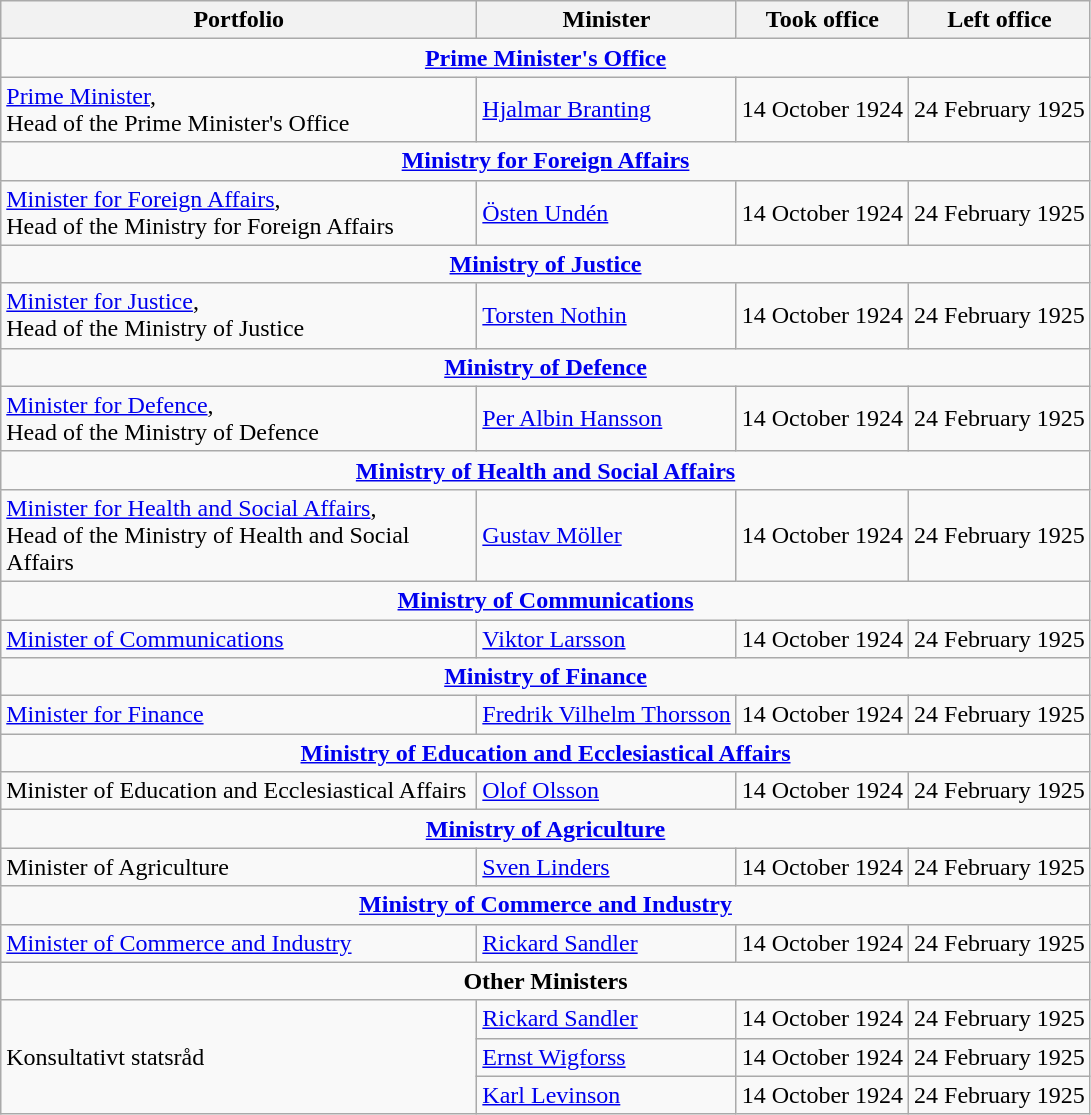<table class="wikitable">
<tr>
<th width="310">Portfolio</th>
<th>Minister</th>
<th>Took office</th>
<th>Left office</th>
</tr>
<tr>
<td colspan="4" align="center"><strong><a href='#'>Prime Minister's Office</a></strong></td>
</tr>
<tr>
<td><a href='#'>Prime Minister</a>,<br>Head of the Prime Minister's Office</td>
<td><a href='#'>Hjalmar Branting</a></td>
<td>14 October 1924</td>
<td>24 February 1925</td>
</tr>
<tr>
<td colspan="4" align="center"><strong><a href='#'>Ministry for Foreign Affairs</a></strong></td>
</tr>
<tr>
<td><a href='#'>Minister for Foreign Affairs</a>,<br>Head of the Ministry for Foreign Affairs</td>
<td><a href='#'>Östen Undén</a></td>
<td>14 October 1924</td>
<td>24 February 1925</td>
</tr>
<tr>
<td colspan="4" align="center"><strong><a href='#'>Ministry of Justice</a></strong></td>
</tr>
<tr>
<td><a href='#'>Minister for Justice</a>,<br>Head of the Ministry of Justice</td>
<td><a href='#'>Torsten Nothin</a></td>
<td>14 October 1924</td>
<td>24 February 1925</td>
</tr>
<tr>
<td colspan="4" align="center"><strong><a href='#'>Ministry of Defence</a></strong></td>
</tr>
<tr>
<td><a href='#'>Minister for Defence</a>,<br>Head of the Ministry of Defence</td>
<td><a href='#'>Per Albin Hansson</a></td>
<td>14 October 1924</td>
<td>24 February 1925</td>
</tr>
<tr>
<td colspan="4" align="center"><strong><a href='#'>Ministry of Health and Social Affairs</a></strong></td>
</tr>
<tr>
<td><a href='#'>Minister for Health and Social Affairs</a>,<br>Head of the Ministry of Health and Social Affairs</td>
<td><a href='#'>Gustav Möller</a></td>
<td>14 October 1924</td>
<td>24 February 1925</td>
</tr>
<tr>
<td colspan="4" align="center"><strong><a href='#'>Ministry of Communications</a></strong></td>
</tr>
<tr>
<td><a href='#'>Minister of Communications</a></td>
<td><a href='#'>Viktor Larsson</a></td>
<td>14 October 1924</td>
<td>24 February 1925</td>
</tr>
<tr>
<td colspan="4" align="center"><strong><a href='#'>Ministry of Finance</a></strong></td>
</tr>
<tr>
<td><a href='#'>Minister for Finance</a></td>
<td><a href='#'>Fredrik Vilhelm Thorsson</a></td>
<td>14 October 1924</td>
<td>24 February 1925</td>
</tr>
<tr>
<td colspan="4" align="center"><strong><a href='#'>Ministry of Education and Ecclesiastical Affairs</a></strong></td>
</tr>
<tr>
<td>Minister of Education and Ecclesiastical Affairs</td>
<td><a href='#'>Olof Olsson</a></td>
<td>14 October 1924</td>
<td>24 February 1925</td>
</tr>
<tr>
<td colspan="4" align="center"><strong><a href='#'>Ministry of Agriculture</a></strong></td>
</tr>
<tr>
<td>Minister of Agriculture</td>
<td><a href='#'>Sven Linders</a></td>
<td>14 October 1924</td>
<td>24 February 1925</td>
</tr>
<tr>
<td colspan="4" align="center"><strong><a href='#'>Ministry of Commerce and Industry</a></strong></td>
</tr>
<tr>
<td><a href='#'>Minister of Commerce and Industry</a></td>
<td><a href='#'>Rickard Sandler</a></td>
<td>14 October 1924</td>
<td>24 February 1925</td>
</tr>
<tr>
<td colspan="4" align="center"><strong>Other Ministers</strong></td>
</tr>
<tr>
<td rowspan="3">Konsultativt statsråd</td>
<td><a href='#'>Rickard Sandler</a></td>
<td>14 October 1924</td>
<td>24 February 1925</td>
</tr>
<tr>
<td><a href='#'>Ernst Wigforss</a></td>
<td>14 October 1924</td>
<td>24 February 1925</td>
</tr>
<tr>
<td><a href='#'>Karl Levinson</a></td>
<td>14 October 1924</td>
<td>24 February 1925</td>
</tr>
</table>
